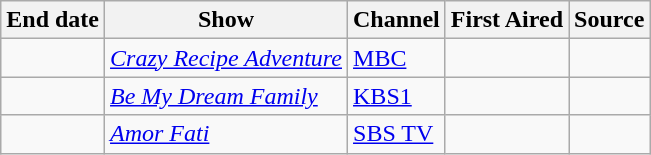<table class="wikitable sortable">
<tr>
<th scope="col">End date</th>
<th scope="col">Show</th>
<th scope="col">Channel</th>
<th scope="col">First Aired</th>
<th class="unsortable" scope="col">Source</th>
</tr>
<tr>
<td></td>
<td><em><a href='#'>Crazy Recipe Adventure</a></em></td>
<td><a href='#'>MBC</a></td>
<td></td>
<td></td>
</tr>
<tr>
<td></td>
<td><em><a href='#'>Be My Dream Family</a></em></td>
<td><a href='#'>KBS1</a></td>
<td></td>
<td></td>
</tr>
<tr>
<td></td>
<td><em><a href='#'>Amor Fati</a></em></td>
<td><a href='#'>SBS TV</a></td>
<td></td>
<td></td>
</tr>
</table>
